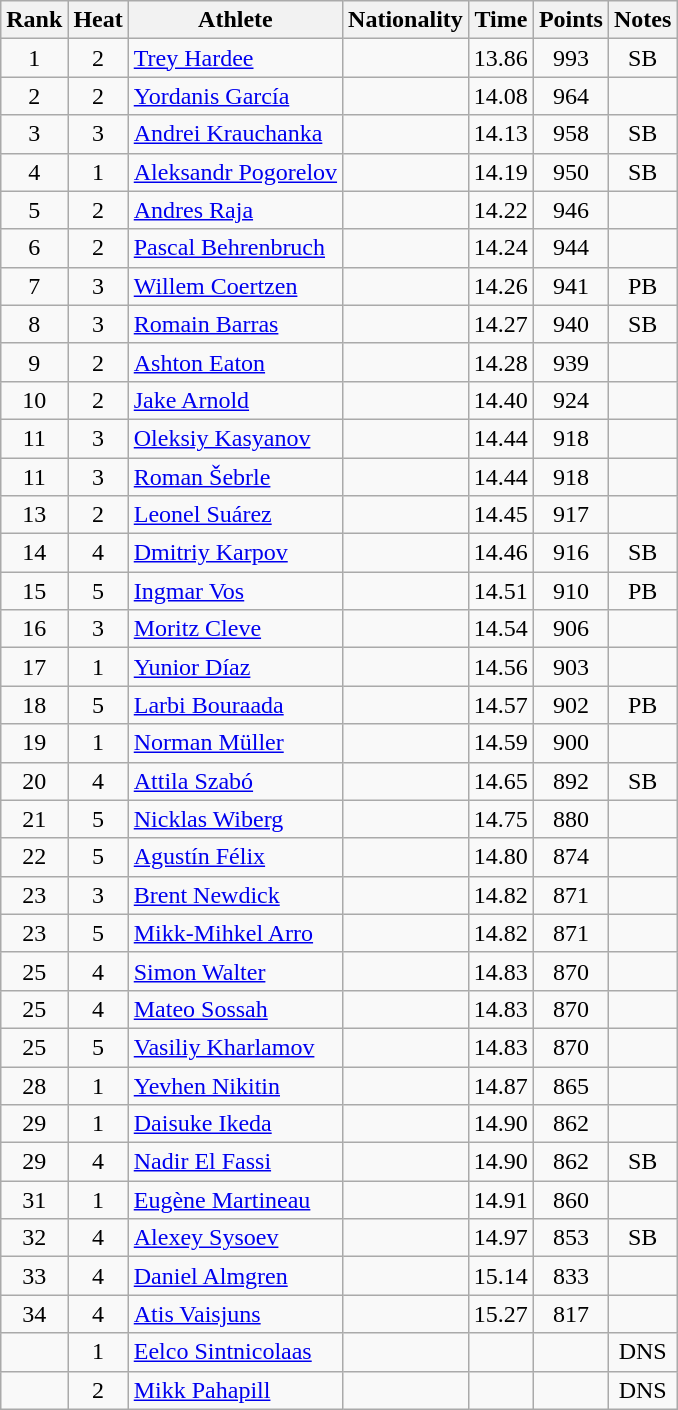<table class="wikitable sortable" style="text-align:center">
<tr>
<th>Rank</th>
<th>Heat</th>
<th>Athlete</th>
<th>Nationality</th>
<th>Time</th>
<th>Points</th>
<th>Notes</th>
</tr>
<tr>
<td>1</td>
<td>2</td>
<td align=left><a href='#'>Trey Hardee</a></td>
<td align=left></td>
<td>13.86</td>
<td>993</td>
<td>SB</td>
</tr>
<tr>
<td>2</td>
<td>2</td>
<td align=left><a href='#'>Yordanis García</a></td>
<td align=left></td>
<td>14.08</td>
<td>964</td>
<td></td>
</tr>
<tr>
<td>3</td>
<td>3</td>
<td align=left><a href='#'>Andrei Krauchanka</a></td>
<td align=left></td>
<td>14.13</td>
<td>958</td>
<td>SB</td>
</tr>
<tr>
<td>4</td>
<td>1</td>
<td align=left><a href='#'>Aleksandr Pogorelov</a></td>
<td align=left></td>
<td>14.19</td>
<td>950</td>
<td>SB</td>
</tr>
<tr>
<td>5</td>
<td>2</td>
<td align=left><a href='#'>Andres Raja</a></td>
<td align=left></td>
<td>14.22</td>
<td>946</td>
<td></td>
</tr>
<tr>
<td>6</td>
<td>2</td>
<td align=left><a href='#'>Pascal Behrenbruch</a></td>
<td align=left></td>
<td>14.24</td>
<td>944</td>
<td></td>
</tr>
<tr>
<td>7</td>
<td>3</td>
<td align=left><a href='#'>Willem Coertzen</a></td>
<td align=left></td>
<td>14.26</td>
<td>941</td>
<td>PB</td>
</tr>
<tr>
<td>8</td>
<td>3</td>
<td align=left><a href='#'>Romain Barras</a></td>
<td align=left></td>
<td>14.27</td>
<td>940</td>
<td>SB</td>
</tr>
<tr>
<td>9</td>
<td>2</td>
<td align=left><a href='#'>Ashton Eaton</a></td>
<td align=left></td>
<td>14.28</td>
<td>939</td>
<td></td>
</tr>
<tr>
<td>10</td>
<td>2</td>
<td align=left><a href='#'>Jake Arnold</a></td>
<td align=left></td>
<td>14.40</td>
<td>924</td>
<td></td>
</tr>
<tr>
<td>11</td>
<td>3</td>
<td align=left><a href='#'>Oleksiy Kasyanov</a></td>
<td align=left></td>
<td>14.44</td>
<td>918</td>
<td></td>
</tr>
<tr>
<td>11</td>
<td>3</td>
<td align=left><a href='#'>Roman Šebrle</a></td>
<td align=left></td>
<td>14.44</td>
<td>918</td>
<td></td>
</tr>
<tr>
<td>13</td>
<td>2</td>
<td align=left><a href='#'>Leonel Suárez</a></td>
<td align=left></td>
<td>14.45</td>
<td>917</td>
<td></td>
</tr>
<tr>
<td>14</td>
<td>4</td>
<td align=left><a href='#'>Dmitriy Karpov</a></td>
<td align=left></td>
<td>14.46</td>
<td>916</td>
<td>SB</td>
</tr>
<tr>
<td>15</td>
<td>5</td>
<td align=left><a href='#'>Ingmar Vos</a></td>
<td align=left></td>
<td>14.51</td>
<td>910</td>
<td>PB</td>
</tr>
<tr>
<td>16</td>
<td>3</td>
<td align=left><a href='#'>Moritz Cleve</a></td>
<td align=left></td>
<td>14.54</td>
<td>906</td>
<td></td>
</tr>
<tr>
<td>17</td>
<td>1</td>
<td align=left><a href='#'>Yunior Díaz</a></td>
<td align=left></td>
<td>14.56</td>
<td>903</td>
<td></td>
</tr>
<tr>
<td>18</td>
<td>5</td>
<td align=left><a href='#'>Larbi Bouraada</a></td>
<td align=left></td>
<td>14.57</td>
<td>902</td>
<td>PB</td>
</tr>
<tr>
<td>19</td>
<td>1</td>
<td align=left><a href='#'>Norman Müller</a></td>
<td align=left></td>
<td>14.59</td>
<td>900</td>
<td></td>
</tr>
<tr>
<td>20</td>
<td>4</td>
<td align=left><a href='#'>Attila Szabó</a></td>
<td align=left></td>
<td>14.65</td>
<td>892</td>
<td>SB</td>
</tr>
<tr>
<td>21</td>
<td>5</td>
<td align=left><a href='#'>Nicklas Wiberg</a></td>
<td align=left></td>
<td>14.75</td>
<td>880</td>
<td></td>
</tr>
<tr>
<td>22</td>
<td>5</td>
<td align=left><a href='#'>Agustín Félix</a></td>
<td align=left></td>
<td>14.80</td>
<td>874</td>
<td></td>
</tr>
<tr>
<td>23</td>
<td>3</td>
<td align=left><a href='#'>Brent Newdick</a></td>
<td align=left></td>
<td>14.82</td>
<td>871</td>
<td></td>
</tr>
<tr>
<td>23</td>
<td>5</td>
<td align=left><a href='#'>Mikk-Mihkel Arro</a></td>
<td align=left></td>
<td>14.82</td>
<td>871</td>
<td></td>
</tr>
<tr>
<td>25</td>
<td>4</td>
<td align=left><a href='#'>Simon Walter</a></td>
<td align=left></td>
<td>14.83</td>
<td>870</td>
<td></td>
</tr>
<tr>
<td>25</td>
<td>4</td>
<td align=left><a href='#'>Mateo Sossah</a></td>
<td align=left></td>
<td>14.83</td>
<td>870</td>
<td></td>
</tr>
<tr>
<td>25</td>
<td>5</td>
<td align=left><a href='#'>Vasiliy Kharlamov</a></td>
<td align=left></td>
<td>14.83</td>
<td>870</td>
<td></td>
</tr>
<tr>
<td>28</td>
<td>1</td>
<td align=left><a href='#'>Yevhen Nikitin</a></td>
<td align=left></td>
<td>14.87</td>
<td>865</td>
<td></td>
</tr>
<tr>
<td>29</td>
<td>1</td>
<td align=left><a href='#'>Daisuke Ikeda</a></td>
<td align=left></td>
<td>14.90</td>
<td>862</td>
<td></td>
</tr>
<tr>
<td>29</td>
<td>4</td>
<td align=left><a href='#'>Nadir El Fassi</a></td>
<td align=left></td>
<td>14.90</td>
<td>862</td>
<td>SB</td>
</tr>
<tr>
<td>31</td>
<td>1</td>
<td align=left><a href='#'>Eugène Martineau</a></td>
<td align=left></td>
<td>14.91</td>
<td>860</td>
<td></td>
</tr>
<tr>
<td>32</td>
<td>4</td>
<td align=left><a href='#'>Alexey Sysoev</a></td>
<td align=left></td>
<td>14.97</td>
<td>853</td>
<td>SB</td>
</tr>
<tr>
<td>33</td>
<td>4</td>
<td align=left><a href='#'>Daniel Almgren</a></td>
<td align=left></td>
<td>15.14</td>
<td>833</td>
<td></td>
</tr>
<tr>
<td>34</td>
<td>4</td>
<td align=left><a href='#'>Atis Vaisjuns</a></td>
<td align=left></td>
<td>15.27</td>
<td>817</td>
<td></td>
</tr>
<tr>
<td></td>
<td>1</td>
<td align=left><a href='#'>Eelco Sintnicolaas</a></td>
<td align=left></td>
<td></td>
<td></td>
<td>DNS</td>
</tr>
<tr>
<td></td>
<td>2</td>
<td align=left><a href='#'>Mikk Pahapill</a></td>
<td align=left></td>
<td></td>
<td></td>
<td>DNS</td>
</tr>
</table>
